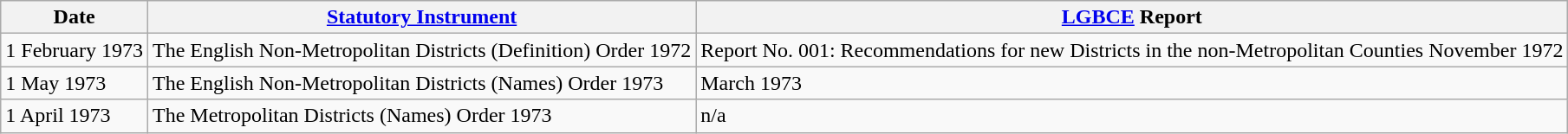<table class="wikitable sortable">
<tr>
<th>Date</th>
<th><a href='#'>Statutory Instrument</a></th>
<th><a href='#'>LGBCE</a> Report</th>
</tr>
<tr>
<td>1 February 1973</td>
<td>The English Non-Metropolitan Districts (Definition) Order 1972</td>
<td>Report No. 001: Recommendations for new Districts in the non-Metropolitan Counties November 1972</td>
</tr>
<tr>
<td>1 May 1973</td>
<td>The English Non-Metropolitan Districts (Names) Order 1973</td>
<td> March 1973</td>
</tr>
<tr>
<td>1 April 1973</td>
<td>The Metropolitan Districts (Names) Order 1973</td>
<td>n/a</td>
</tr>
</table>
